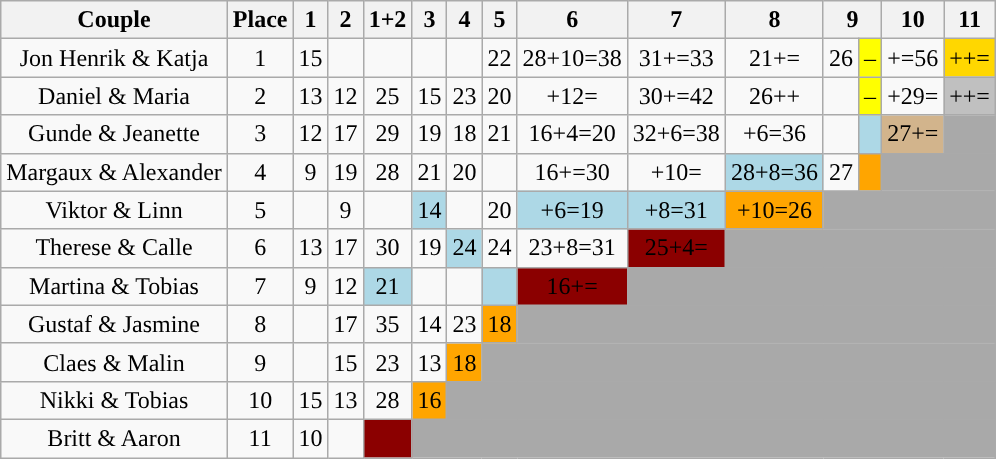<table class="wikitable sortable" style="text-align:center;">
<tr>
<th>Couple</th>
<th>Place</th>
<th>1</th>
<th>2</th>
<th>1+2</th>
<th>3</th>
<th>4</th>
<th>5</th>
<th>6</th>
<th>7</th>
<th>8</th>
<th colspan="2">9</th>
<th>10</th>
<th>11</th>
</tr>
<tr>
<td>Jon Henrik & Katja</td>
<td>1</td>
<td>15</td>
<td></td>
<td></td>
<td></td>
<td></td>
<td>22</td>
<td>28+10=38</td>
<td>31+=33</td>
<td>21+=</td>
<td>26</td>
<td bgcolor=yellow>–</td>
<td>+=56</td>
<td bgcolor=gold>++=</td>
</tr>
<tr>
<td>Daniel & Maria</td>
<td>2</td>
<td>13</td>
<td>12</td>
<td>25</td>
<td>15</td>
<td>23</td>
<td>20</td>
<td>+12=</td>
<td>30+=42</td>
<td>26++</td>
<td></td>
<td bgcolor=yellow>–</td>
<td>+29=</td>
<td bgcolor=silver>++=</td>
</tr>
<tr>
<td>Gunde & Jeanette</td>
<td>3</td>
<td>12</td>
<td>17</td>
<td>29</td>
<td>19</td>
<td>18</td>
<td>21</td>
<td>16+4=20</td>
<td>32+6=38</td>
<td>+6=36</td>
<td></td>
<td bgcolor=lightblue></td>
<td bgcolor=tan>27+=</td>
<td bgcolor=darkgrey colspan="1"></td>
</tr>
<tr>
<td>Margaux & Alexander</td>
<td>4</td>
<td>9</td>
<td>19</td>
<td>28</td>
<td>21</td>
<td>20</td>
<td></td>
<td>16+=30</td>
<td>+10=</td>
<td bgcolor=lightblue>28+8=36</td>
<td>27</td>
<td bgcolor=orange></td>
<td bgcolor=darkgrey colspan="2"></td>
</tr>
<tr>
<td>Viktor & Linn</td>
<td>5</td>
<td></td>
<td>9</td>
<td></td>
<td bgcolor=lightblue>14</td>
<td></td>
<td>20</td>
<td bgcolor=lightblue>+6=19</td>
<td bgcolor=lightblue>+8=31</td>
<td bgcolor=orange>+10=26</td>
<td bgcolor=darkgrey colspan="4"></td>
</tr>
<tr>
<td>Therese & Calle</td>
<td>6</td>
<td>13</td>
<td>17</td>
<td>30</td>
<td>19</td>
<td bgcolor=lightblue>24</td>
<td>24</td>
<td>23+8=31</td>
<td bgcolor=darkred>25+4=</td>
<td bgcolor=darkgrey colspan="5"></td>
</tr>
<tr>
<td>Martina & Tobias</td>
<td>7</td>
<td>9</td>
<td>12</td>
<td bgcolor=lightblue>21</td>
<td></td>
<td></td>
<td bgcolor=lightblue></td>
<td bgcolor=darkred>16+=</td>
<td bgcolor=darkgrey colspan="6"></td>
</tr>
<tr>
<td>Gustaf & Jasmine</td>
<td>8</td>
<td></td>
<td>17</td>
<td>35</td>
<td>14</td>
<td>23</td>
<td bgcolor="orange">18</td>
<td bgcolor="darkgrey" colspan="7"></td>
</tr>
<tr>
<td>Claes & Malin</td>
<td>9</td>
<td></td>
<td>15</td>
<td>23</td>
<td>13</td>
<td bgcolor="orange">18</td>
<td bgcolor="darkgrey" colspan="8"></td>
</tr>
<tr>
<td>Nikki & Tobias</td>
<td>10</td>
<td>15</td>
<td>13</td>
<td>28</td>
<td bgcolor="orange">16</td>
<td bgcolor="darkgrey" colspan="9"></td>
</tr>
<tr>
<td>Britt & Aaron</td>
<td>11</td>
<td>10</td>
<td></td>
<td bgcolor=darkred></td>
<td bgcolor="darkgrey" colspan="10"></td>
</tr>
</table>
